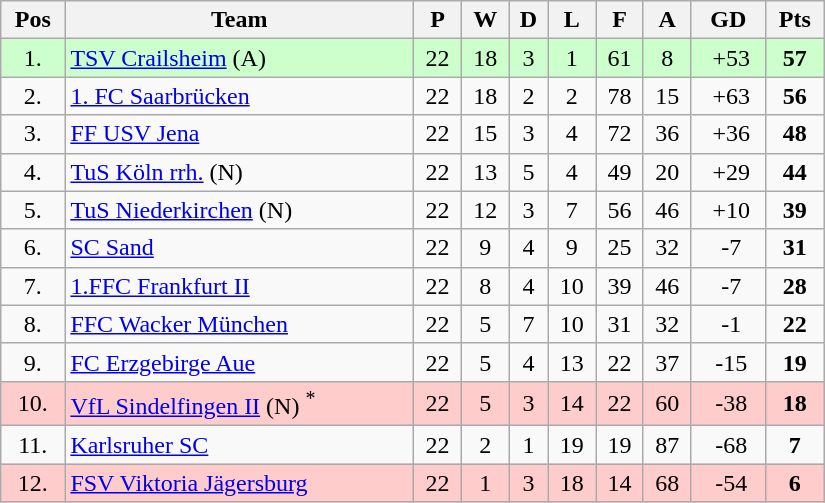<table class="wikitable sortable" style="text-align: center;" width="550px">
<tr>
<th align="center">Pos</th>
<th align="center">Team</th>
<th align="center">P</th>
<th align="center">W</th>
<th align="center">D</th>
<th align="center">L</th>
<th align="center">F</th>
<th align="center">A</th>
<th align="center">GD</th>
<th align="center">Pts</th>
</tr>
<tr align="center" bgcolor="#ccffcc">
<td>1.</td>
<td align="left"><a href='#'>TSV Crailsheim</a> (A)</td>
<td>22</td>
<td>18</td>
<td>3</td>
<td>1</td>
<td>61</td>
<td>8</td>
<td> +53</td>
<td><strong>57</strong></td>
</tr>
<tr align="center">
<td>2.</td>
<td align="left"><a href='#'>1. FC Saarbrücken</a></td>
<td>22</td>
<td>18</td>
<td>2</td>
<td>2</td>
<td>78</td>
<td>15</td>
<td> +63</td>
<td><strong>56</strong></td>
</tr>
<tr align="center">
<td>3.</td>
<td align="left"><a href='#'>FF USV Jena</a></td>
<td>22</td>
<td>15</td>
<td>3</td>
<td>4</td>
<td>72</td>
<td>36</td>
<td> +36</td>
<td><strong>48</strong></td>
</tr>
<tr align="center">
<td>4.</td>
<td align="left"><a href='#'>TuS Köln rrh.</a> (N)</td>
<td>22</td>
<td>13</td>
<td>5</td>
<td>4</td>
<td>49</td>
<td>20</td>
<td> +29</td>
<td><strong>44</strong></td>
</tr>
<tr align="center">
<td>5.</td>
<td align="left"><a href='#'>TuS Niederkirchen</a> (N)</td>
<td>22</td>
<td>12</td>
<td>3</td>
<td>7</td>
<td>56</td>
<td>46</td>
<td> +10</td>
<td><strong>39</strong></td>
</tr>
<tr align="center">
<td>6.</td>
<td align="left"><a href='#'>SC Sand</a></td>
<td>22</td>
<td>9</td>
<td>4</td>
<td>9</td>
<td>25</td>
<td>32</td>
<td> -7</td>
<td><strong>31</strong></td>
</tr>
<tr align="center">
<td>7.</td>
<td align="left"><a href='#'>1.FFC Frankfurt II</a></td>
<td>22</td>
<td>8</td>
<td>4</td>
<td>10</td>
<td>39</td>
<td>46</td>
<td> -7</td>
<td><strong>28</strong></td>
</tr>
<tr align="center">
<td>8.</td>
<td align="left"><a href='#'>FFC Wacker München</a></td>
<td>22</td>
<td>5</td>
<td>7</td>
<td>10</td>
<td>31</td>
<td>32</td>
<td> -1</td>
<td><strong>22</strong></td>
</tr>
<tr align="center">
<td>9.</td>
<td align="left"><a href='#'>FC Erzgebirge Aue</a></td>
<td>22</td>
<td>5</td>
<td>4</td>
<td>13</td>
<td>22</td>
<td>37</td>
<td> -15</td>
<td><strong>19</strong></td>
</tr>
<tr align="center" style="background:#ffcccc;">
<td>10.</td>
<td align="left"><a href='#'>VfL Sindelfingen II</a> (N) <sup>*</sup></td>
<td>22</td>
<td>5</td>
<td>3</td>
<td>14</td>
<td>22</td>
<td>60</td>
<td> -38</td>
<td><strong>18</strong></td>
</tr>
<tr align="center">
<td>11.</td>
<td align="left"><a href='#'>Karlsruher SC</a></td>
<td>22</td>
<td>2</td>
<td>1</td>
<td>19</td>
<td>19</td>
<td>87</td>
<td> -68</td>
<td><strong>7</strong></td>
</tr>
<tr align="center" style="background:#ffcccc;">
<td>12.</td>
<td align="left"><a href='#'>FSV Viktoria Jägersburg</a></td>
<td>22</td>
<td>1</td>
<td>3</td>
<td>18</td>
<td>14</td>
<td>68</td>
<td> -54</td>
<td><strong>6</strong></td>
</tr>
</table>
